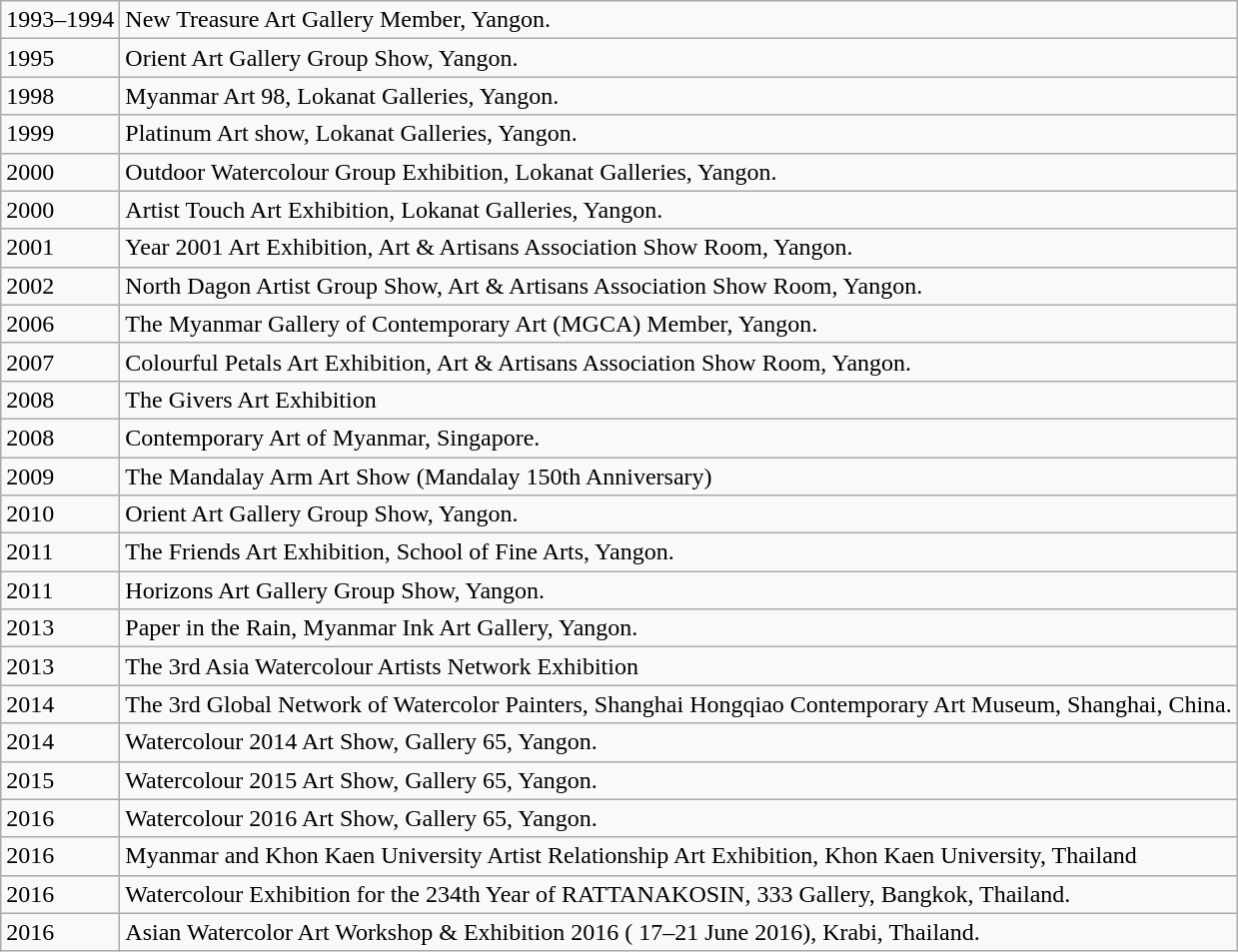<table class="wikitable">
<tr>
<td>1993–1994</td>
<td>New Treasure Art Gallery Member, Yangon.</td>
</tr>
<tr>
<td>1995</td>
<td>Orient Art Gallery Group Show, Yangon.</td>
</tr>
<tr>
<td>1998</td>
<td>Myanmar Art 98, Lokanat Galleries, Yangon.</td>
</tr>
<tr>
<td>1999</td>
<td>Platinum Art show, Lokanat Galleries, Yangon.</td>
</tr>
<tr>
<td>2000</td>
<td>Outdoor Watercolour Group Exhibition, Lokanat Galleries, Yangon.</td>
</tr>
<tr>
<td>2000</td>
<td>Artist Touch Art Exhibition, Lokanat Galleries, Yangon.</td>
</tr>
<tr>
<td>2001</td>
<td>Year 2001 Art Exhibition, Art & Artisans Association Show Room, Yangon.</td>
</tr>
<tr>
<td>2002</td>
<td>North Dagon Artist Group Show, Art & Artisans Association Show Room, Yangon.</td>
</tr>
<tr>
<td>2006</td>
<td>The Myanmar Gallery of Contemporary Art (MGCA) Member, Yangon.</td>
</tr>
<tr>
<td>2007</td>
<td>Colourful Petals Art Exhibition, Art & Artisans Association Show Room, Yangon.</td>
</tr>
<tr>
<td>2008</td>
<td>The Givers Art Exhibition</td>
</tr>
<tr>
<td>2008</td>
<td>Contemporary Art of Myanmar, Singapore.</td>
</tr>
<tr>
<td>2009</td>
<td>The Mandalay Arm Art Show (Mandalay 150th Anniversary)</td>
</tr>
<tr>
<td>2010</td>
<td>Orient Art Gallery Group Show, Yangon.</td>
</tr>
<tr>
<td>2011</td>
<td>The Friends Art Exhibition, School of Fine Arts, Yangon.</td>
</tr>
<tr>
<td>2011</td>
<td>Horizons Art Gallery Group Show, Yangon.</td>
</tr>
<tr>
<td>2013</td>
<td>Paper in the Rain, Myanmar Ink Art Gallery, Yangon.</td>
</tr>
<tr>
<td>2013</td>
<td>The 3rd Asia Watercolour Artists Network Exhibition</td>
</tr>
<tr>
<td>2014</td>
<td>The 3rd Global Network of Watercolor Painters, Shanghai Hongqiao Contemporary Art Museum, Shanghai, China.</td>
</tr>
<tr>
<td>2014</td>
<td>Watercolour 2014 Art Show, Gallery 65, Yangon.</td>
</tr>
<tr>
<td>2015</td>
<td>Watercolour 2015 Art Show, Gallery 65, Yangon.</td>
</tr>
<tr>
<td>2016</td>
<td>Watercolour 2016 Art Show, Gallery 65, Yangon.</td>
</tr>
<tr>
<td>2016</td>
<td>Myanmar and Khon Kaen University Artist Relationship Art Exhibition, Khon Kaen University, Thailand</td>
</tr>
<tr>
<td>2016</td>
<td>Watercolour Exhibition for the 234th Year of RATTANAKOSIN, 333 Gallery, Bangkok, Thailand.</td>
</tr>
<tr>
<td>2016</td>
<td>Asian Watercolor Art Workshop & Exhibition 2016 ( 17–21 June 2016), Krabi, Thailand.</td>
</tr>
</table>
